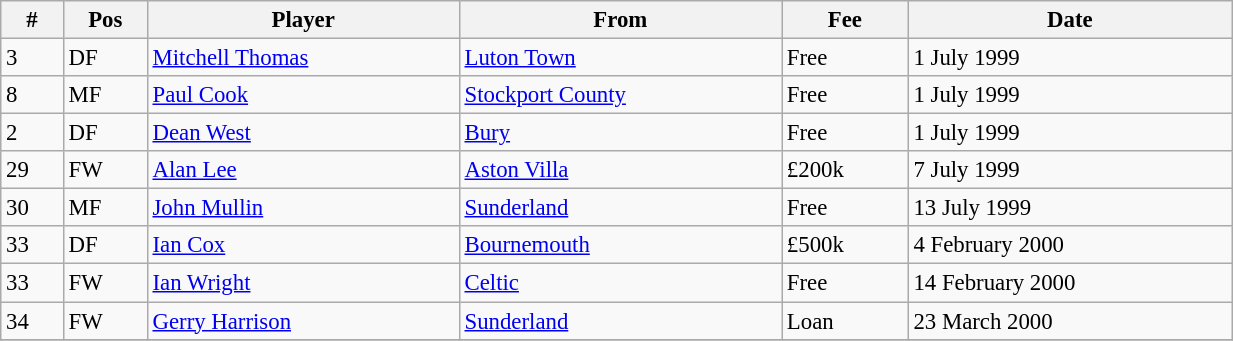<table width=65% class="wikitable" style="text-align:center; font-size:95%; text-align:left">
<tr>
<th>#</th>
<th>Pos</th>
<th>Player</th>
<th>From</th>
<th>Fee</th>
<th>Date</th>
</tr>
<tr --->
<td>3</td>
<td>DF</td>
<td> <a href='#'>Mitchell Thomas</a></td>
<td><a href='#'>Luton Town</a></td>
<td>Free</td>
<td>1 July 1999</td>
</tr>
<tr --->
<td>8</td>
<td>MF</td>
<td> <a href='#'>Paul Cook</a></td>
<td><a href='#'>Stockport County</a></td>
<td>Free</td>
<td>1 July 1999</td>
</tr>
<tr --->
<td>2</td>
<td>DF</td>
<td> <a href='#'>Dean West</a></td>
<td><a href='#'>Bury</a></td>
<td>Free</td>
<td>1 July 1999</td>
</tr>
<tr --->
<td>29</td>
<td>FW</td>
<td> <a href='#'>Alan Lee</a></td>
<td><a href='#'>Aston Villa</a></td>
<td>£200k</td>
<td>7 July 1999</td>
</tr>
<tr --->
<td>30</td>
<td>MF</td>
<td> <a href='#'>John Mullin</a></td>
<td><a href='#'>Sunderland</a></td>
<td>Free</td>
<td>13 July 1999</td>
</tr>
<tr --->
<td>33</td>
<td>DF</td>
<td> <a href='#'>Ian Cox</a></td>
<td><a href='#'>Bournemouth</a></td>
<td>£500k</td>
<td>4 February 2000</td>
</tr>
<tr --->
<td>33</td>
<td>FW</td>
<td> <a href='#'>Ian Wright</a></td>
<td><a href='#'>Celtic</a></td>
<td>Free</td>
<td>14 February 2000</td>
</tr>
<tr --->
<td>34</td>
<td>FW</td>
<td> <a href='#'>Gerry Harrison</a></td>
<td><a href='#'>Sunderland</a></td>
<td>Loan</td>
<td>23 March 2000</td>
</tr>
<tr --->
</tr>
</table>
